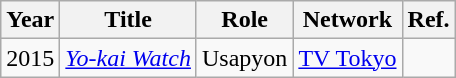<table class="wikitable">
<tr>
<th>Year</th>
<th>Title</th>
<th>Role</th>
<th>Network</th>
<th>Ref.</th>
</tr>
<tr>
<td>2015</td>
<td><em><a href='#'>Yo-kai Watch</a></em></td>
<td>Usapyon</td>
<td><a href='#'>TV Tokyo</a></td>
<td></td>
</tr>
</table>
